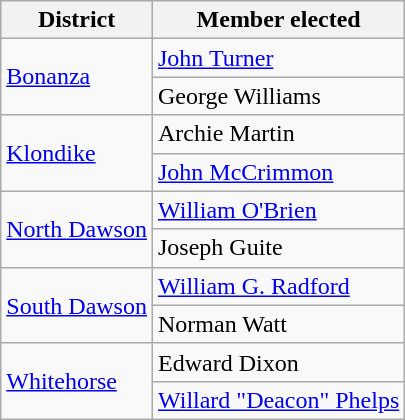<table class="wikitable">
<tr>
<th>District</th>
<th>Member elected</th>
</tr>
<tr>
<td rowspan=2><a href='#'>Bonanza</a></td>
<td><a href='#'>John Turner</a></td>
</tr>
<tr>
<td>George Williams</td>
</tr>
<tr>
<td rowspan=2><a href='#'>Klondike</a></td>
<td>Archie Martin</td>
</tr>
<tr>
<td><a href='#'>John McCrimmon</a></td>
</tr>
<tr>
<td rowspan=2><a href='#'>North Dawson</a></td>
<td><a href='#'>William O'Brien</a></td>
</tr>
<tr>
<td>Joseph Guite</td>
</tr>
<tr>
<td rowspan=2><a href='#'>South Dawson</a></td>
<td><a href='#'>William G. Radford</a></td>
</tr>
<tr>
<td>Norman Watt</td>
</tr>
<tr>
<td rowspan=2><a href='#'>Whitehorse</a></td>
<td>Edward Dixon</td>
</tr>
<tr>
<td><a href='#'>Willard "Deacon" Phelps</a></td>
</tr>
</table>
